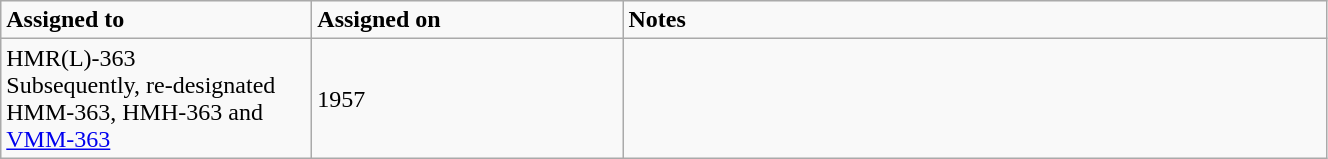<table class="wikitable" style="width: 70%;">
<tr>
<td style="width: 200px;"><strong>Assigned to</strong></td>
<td style="width: 200px;"><strong>Assigned on</strong></td>
<td><strong>Notes</strong></td>
</tr>
<tr>
<td>HMR(L)-363<br>Subsequently, re-designated HMM-363, HMH-363 and <a href='#'>VMM-363</a></td>
<td>1957</td>
<td></td>
</tr>
</table>
